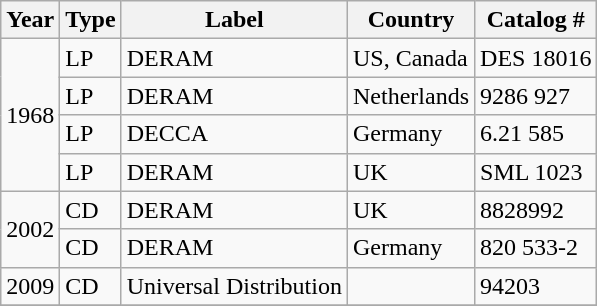<table class="wikitable">
<tr>
<th>Year</th>
<th>Type</th>
<th>Label</th>
<th>Country</th>
<th>Catalog #</th>
</tr>
<tr>
<td rowspan="4">1968</td>
<td>LP</td>
<td>DERAM</td>
<td>US, Canada</td>
<td>DES 18016</td>
</tr>
<tr>
<td>LP</td>
<td>DERAM</td>
<td>Netherlands</td>
<td>9286 927</td>
</tr>
<tr>
<td>LP</td>
<td>DECCA</td>
<td>Germany</td>
<td>6.21 585</td>
</tr>
<tr>
<td>LP</td>
<td>DERAM</td>
<td>UK</td>
<td>SML 1023</td>
</tr>
<tr>
<td rowspan="2">2002</td>
<td>CD</td>
<td>DERAM</td>
<td>UK</td>
<td>8828992</td>
</tr>
<tr>
<td>CD</td>
<td>DERAM</td>
<td>Germany</td>
<td>820 533-2</td>
</tr>
<tr>
<td>2009</td>
<td>CD</td>
<td>Universal Distribution</td>
<td></td>
<td>94203</td>
</tr>
<tr>
</tr>
</table>
